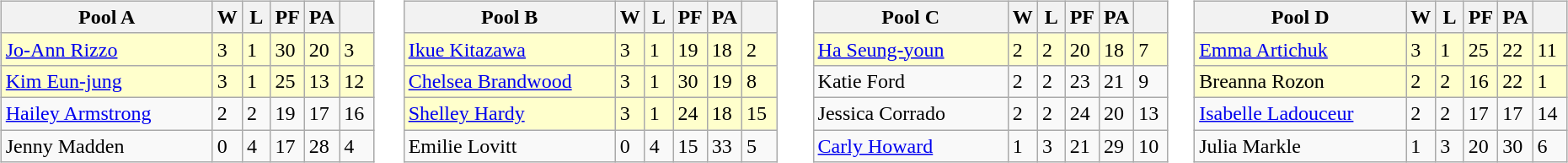<table table>
<tr>
<td valign=top width=10%><br><table class=wikitable>
<tr>
<th width=160>Pool A</th>
<th width=15>W</th>
<th width=15>L</th>
<th width=15>PF</th>
<th width=15>PA</th>
<th width=20></th>
</tr>
<tr bgcolor=#ffffcc>
<td> <a href='#'>Jo-Ann Rizzo</a></td>
<td>3</td>
<td>1</td>
<td>30</td>
<td>20</td>
<td>3</td>
</tr>
<tr bgcolor=#ffffcc>
<td> <a href='#'>Kim Eun-jung</a></td>
<td>3</td>
<td>1</td>
<td>25</td>
<td>13</td>
<td>12</td>
</tr>
<tr>
<td> <a href='#'>Hailey Armstrong</a></td>
<td>2</td>
<td>2</td>
<td>19</td>
<td>17</td>
<td>16</td>
</tr>
<tr>
<td> Jenny Madden</td>
<td>0</td>
<td>4</td>
<td>17</td>
<td>28</td>
<td>4</td>
</tr>
</table>
</td>
<td valign=top width=10%><br><table class=wikitable>
<tr>
<th width=160>Pool B</th>
<th width=15>W</th>
<th width=15>L</th>
<th width=15>PF</th>
<th width=15>PA</th>
<th width=20></th>
</tr>
<tr bgcolor=#ffffcc>
<td> <a href='#'>Ikue Kitazawa</a></td>
<td>3</td>
<td>1</td>
<td>19</td>
<td>18</td>
<td>2</td>
</tr>
<tr bgcolor=#ffffcc>
<td> <a href='#'>Chelsea Brandwood</a></td>
<td>3</td>
<td>1</td>
<td>30</td>
<td>19</td>
<td>8</td>
</tr>
<tr bgcolor=#ffffcc>
<td> <a href='#'>Shelley Hardy</a></td>
<td>3</td>
<td>1</td>
<td>24</td>
<td>18</td>
<td>15</td>
</tr>
<tr>
<td> Emilie Lovitt</td>
<td>0</td>
<td>4</td>
<td>15</td>
<td>33</td>
<td>5</td>
</tr>
</table>
</td>
<td valign=top width=10%><br><table class=wikitable>
<tr>
<th width=160>Pool C</th>
<th width=15>W</th>
<th width=15>L</th>
<th width=15>PF</th>
<th width=15>PA</th>
<th width=20></th>
</tr>
<tr bgcolor=#ffffcc>
<td> <a href='#'>Ha Seung-youn</a></td>
<td>2</td>
<td>2</td>
<td>20</td>
<td>18</td>
<td>7</td>
</tr>
<tr>
<td> Katie Ford</td>
<td>2</td>
<td>2</td>
<td>23</td>
<td>21</td>
<td>9</td>
</tr>
<tr>
<td> Jessica Corrado</td>
<td>2</td>
<td>2</td>
<td>24</td>
<td>20</td>
<td>13</td>
</tr>
<tr>
<td> <a href='#'>Carly Howard</a></td>
<td>1</td>
<td>3</td>
<td>21</td>
<td>29</td>
<td>10</td>
</tr>
</table>
</td>
<td valign=top width=10%><br><table class=wikitable>
<tr>
<th width=160>Pool D</th>
<th width=15>W</th>
<th width=15>L</th>
<th width=15>PF</th>
<th width=15>PA</th>
<th width=20></th>
</tr>
<tr bgcolor=#ffffcc>
<td> <a href='#'>Emma Artichuk</a></td>
<td>3</td>
<td>1</td>
<td>25</td>
<td>22</td>
<td>11</td>
</tr>
<tr bgcolor=#ffffcc>
<td> Breanna Rozon</td>
<td>2</td>
<td>2</td>
<td>16</td>
<td>22</td>
<td>1</td>
</tr>
<tr>
<td> <a href='#'>Isabelle Ladouceur</a></td>
<td>2</td>
<td>2</td>
<td>17</td>
<td>17</td>
<td>14</td>
</tr>
<tr>
<td> Julia Markle</td>
<td>1</td>
<td>3</td>
<td>20</td>
<td>30</td>
<td>6</td>
</tr>
</table>
</td>
</tr>
</table>
